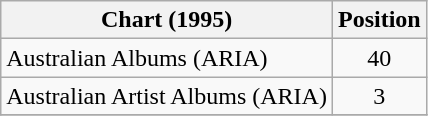<table class="wikitable sortable">
<tr>
<th>Chart (1995)</th>
<th>Position</th>
</tr>
<tr>
<td>Australian Albums (ARIA)</td>
<td style="text-align:center;">40</td>
</tr>
<tr>
<td>Australian Artist Albums (ARIA)</td>
<td style="text-align:center;">3</td>
</tr>
<tr>
</tr>
</table>
